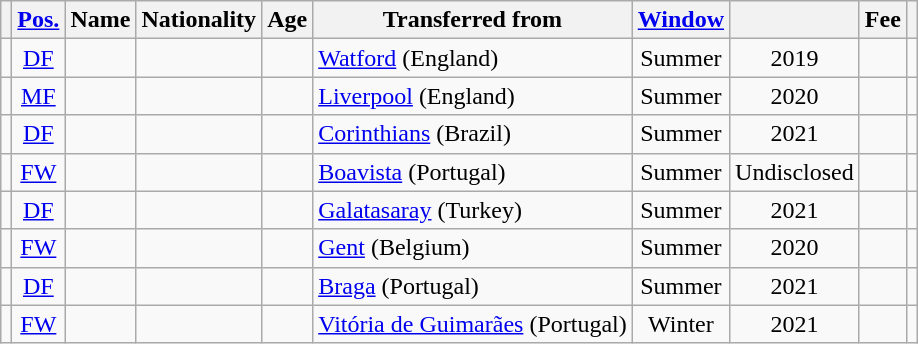<table class="wikitable sortable" style="text-align:center;">
<tr>
<th scope=col></th>
<th scope=col><a href='#'>Pos.</a></th>
<th scope=col>Name</th>
<th scope=col>Nationality</th>
<th scope=col>Age</th>
<th scope=col>Transferred from</th>
<th scope=col><a href='#'>Window</a></th>
<th scope=col></th>
<th scope=col>Fee</th>
<th scope=col class=unsortable></th>
</tr>
<tr>
<td></td>
<td><a href='#'>DF</a></td>
<td align=left></td>
<td align=left></td>
<td></td>
<td align=left><a href='#'>Watford</a> (England)</td>
<td>Summer</td>
<td>2019</td>
<td></td>
<td></td>
</tr>
<tr>
<td></td>
<td><a href='#'>MF</a></td>
<td align=left></td>
<td align=left></td>
<td></td>
<td align=left><a href='#'>Liverpool</a> (England)</td>
<td>Summer</td>
<td>2020</td>
<td></td>
<td></td>
</tr>
<tr>
<td></td>
<td><a href='#'>DF</a></td>
<td align=left></td>
<td align=left></td>
<td></td>
<td align=left><a href='#'>Corinthians</a> (Brazil)</td>
<td>Summer</td>
<td>2021</td>
<td></td>
<td></td>
</tr>
<tr>
<td></td>
<td><a href='#'>FW</a></td>
<td align=left></td>
<td align=left></td>
<td></td>
<td align=left><a href='#'>Boavista</a> (Portugal)</td>
<td>Summer</td>
<td>Undisclosed</td>
<td></td>
<td></td>
</tr>
<tr>
<td></td>
<td><a href='#'>DF</a></td>
<td align=left></td>
<td align=left></td>
<td></td>
<td align=left><a href='#'>Galatasaray</a> (Turkey)</td>
<td>Summer</td>
<td>2021</td>
<td></td>
<td></td>
</tr>
<tr>
<td></td>
<td><a href='#'>FW</a></td>
<td align=left></td>
<td align=left></td>
<td></td>
<td align=left><a href='#'>Gent</a> (Belgium)</td>
<td>Summer</td>
<td>2020</td>
<td></td>
<td></td>
</tr>
<tr>
<td></td>
<td><a href='#'>DF</a></td>
<td align=left></td>
<td align=left></td>
<td></td>
<td align=left><a href='#'>Braga</a> (Portugal)</td>
<td>Summer</td>
<td>2021</td>
<td></td>
<td></td>
</tr>
<tr>
<td></td>
<td><a href='#'>FW</a></td>
<td align=left></td>
<td align=left></td>
<td></td>
<td align=left><a href='#'>Vitória de Guimarães</a> (Portugal)</td>
<td>Winter</td>
<td>2021</td>
<td></td>
<td></td>
</tr>
</table>
